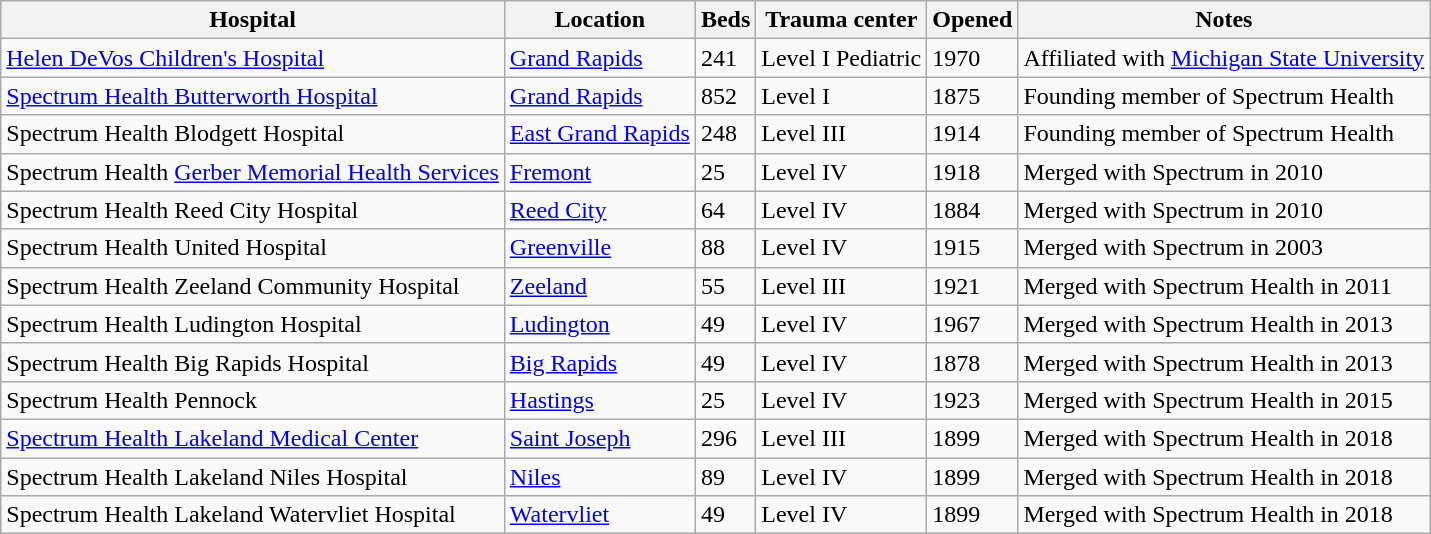<table class="wikitable sortable" border="1">
<tr>
<th>Hospital</th>
<th>Location</th>
<th>Beds</th>
<th>Trauma center</th>
<th>Opened</th>
<th>Notes</th>
</tr>
<tr>
<td><a href='#'>Helen DeVos Children's Hospital</a></td>
<td><a href='#'>Grand Rapids</a></td>
<td>241</td>
<td>Level I Pediatric</td>
<td>1970</td>
<td>Affiliated with <a href='#'>Michigan State University</a></td>
</tr>
<tr>
<td><a href='#'>Spectrum Health Butterworth Hospital</a></td>
<td><a href='#'>Grand Rapids</a></td>
<td>852</td>
<td>Level I</td>
<td>1875</td>
<td>Founding member of Spectrum Health</td>
</tr>
<tr>
<td>Spectrum Health Blodgett Hospital</td>
<td><a href='#'>East Grand Rapids</a></td>
<td>248</td>
<td>Level III</td>
<td>1914</td>
<td>Founding member of Spectrum Health</td>
</tr>
<tr>
<td>Spectrum Health <a href='#'>Gerber Memorial Health Services</a></td>
<td><a href='#'>Fremont</a></td>
<td>25</td>
<td>Level IV</td>
<td>1918</td>
<td>Merged with Spectrum in 2010</td>
</tr>
<tr>
<td>Spectrum Health Reed City Hospital</td>
<td><a href='#'>Reed City</a></td>
<td>64</td>
<td>Level IV</td>
<td>1884</td>
<td>Merged with Spectrum in 2010</td>
</tr>
<tr>
<td>Spectrum Health United Hospital</td>
<td><a href='#'>Greenville</a></td>
<td>88</td>
<td>Level IV</td>
<td>1915</td>
<td>Merged with Spectrum in 2003</td>
</tr>
<tr>
<td>Spectrum Health Zeeland Community Hospital</td>
<td><a href='#'>Zeeland</a></td>
<td>55</td>
<td>Level III</td>
<td>1921</td>
<td>Merged with Spectrum Health in 2011</td>
</tr>
<tr>
<td>Spectrum Health Ludington Hospital</td>
<td><a href='#'>Ludington</a></td>
<td>49</td>
<td>Level IV</td>
<td>1967</td>
<td>Merged with Spectrum Health in 2013</td>
</tr>
<tr>
<td>Spectrum Health Big Rapids Hospital</td>
<td><a href='#'>Big Rapids</a></td>
<td>49</td>
<td>Level IV</td>
<td>1878</td>
<td>Merged with Spectrum Health in 2013</td>
</tr>
<tr>
<td>Spectrum Health Pennock</td>
<td><a href='#'>Hastings</a></td>
<td>25</td>
<td>Level IV</td>
<td>1923</td>
<td>Merged with Spectrum Health in 2015</td>
</tr>
<tr>
<td><a href='#'>Spectrum Health Lakeland Medical Center</a></td>
<td><a href='#'>Saint Joseph</a></td>
<td>296</td>
<td>Level III</td>
<td>1899</td>
<td>Merged with Spectrum Health in 2018</td>
</tr>
<tr>
<td>Spectrum Health Lakeland Niles Hospital</td>
<td><a href='#'>Niles</a></td>
<td>89</td>
<td>Level IV</td>
<td>1899</td>
<td>Merged with Spectrum Health in 2018</td>
</tr>
<tr>
<td>Spectrum Health Lakeland Watervliet Hospital</td>
<td><a href='#'>Watervliet</a></td>
<td>49</td>
<td>Level IV</td>
<td>1899</td>
<td>Merged with Spectrum Health in 2018</td>
</tr>
</table>
